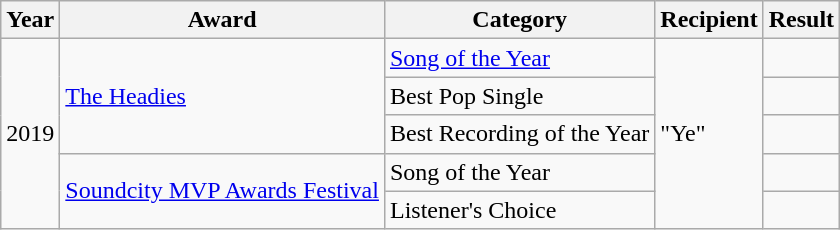<table class="wikitable sortable">
<tr>
<th>Year</th>
<th>Award</th>
<th>Category</th>
<th>Recipient</th>
<th>Result</th>
</tr>
<tr>
<td rowspan = "5">2019</td>
<td rowspan="3"><a href='#'>The Headies</a></td>
<td><a href='#'>Song of the Year</a></td>
<td rowspan="5">"Ye"</td>
<td></td>
</tr>
<tr>
<td>Best Pop Single</td>
<td></td>
</tr>
<tr>
<td>Best Recording of the Year</td>
<td></td>
</tr>
<tr>
<td rowspan="2"><a href='#'>Soundcity MVP Awards Festival</a></td>
<td>Song of the Year</td>
<td></td>
</tr>
<tr>
<td>Listener's Choice</td>
<td></td>
</tr>
</table>
